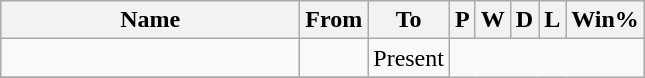<table class="wikitable sortable" style="text-align: center;">
<tr>
<th style="width:12em">Name</th>
<th>From</th>
<th>To</th>
<th>P</th>
<th>W</th>
<th>D</th>
<th>L</th>
<th>Win%</th>
</tr>
<tr>
<td align=left></td>
<td></td>
<td>Present<br></td>
</tr>
<tr>
</tr>
</table>
